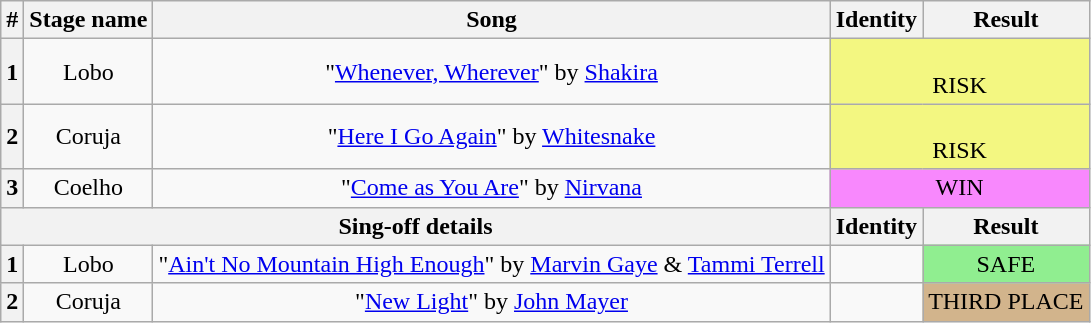<table class="wikitable plainrowheaders" style="text-align: center;">
<tr>
<th>#</th>
<th>Stage name</th>
<th>Song</th>
<th>Identity</th>
<th>Result</th>
</tr>
<tr>
<th>1</th>
<td>Lobo</td>
<td>"<a href='#'>Whenever, Wherever</a>" by <a href='#'>Shakira</a></td>
<td colspan=2 bgcolor="#F3F781"><br>RISK</td>
</tr>
<tr>
<th>2</th>
<td>Coruja</td>
<td>"<a href='#'>Here I Go Again</a>" by <a href='#'>Whitesnake</a></td>
<td colspan=2 bgcolor="#F3F781"><br>RISK</td>
</tr>
<tr>
<th>3</th>
<td>Coelho</td>
<td>"<a href='#'>Come as You Are</a>" by <a href='#'>Nirvana</a></td>
<td colspan=2 bgcolor="#F888FD">WIN</td>
</tr>
<tr>
<th colspan="3">Sing-off details</th>
<th>Identity</th>
<th>Result</th>
</tr>
<tr>
<th>1</th>
<td>Lobo</td>
<td>"<a href='#'>Ain't No Mountain High Enough</a>" by <a href='#'>Marvin Gaye</a> & <a href='#'>Tammi Terrell</a></td>
<td></td>
<td bgcolor=lightgreen>SAFE</td>
</tr>
<tr>
<th>2</th>
<td>Coruja</td>
<td>"<a href='#'>New Light</a>" by <a href='#'>John Mayer</a></td>
<td></td>
<td bgcolor="tan">THIRD PLACE</td>
</tr>
</table>
